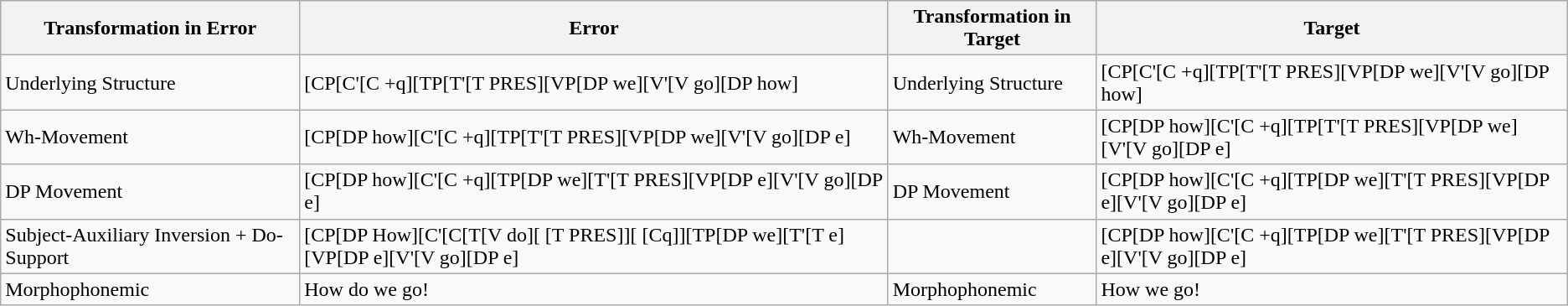<table class="wikitable">
<tr>
<th>Transformation in Error</th>
<th>Error</th>
<th>Transformation in Target</th>
<th>Target</th>
</tr>
<tr>
<td>Underlying Structure</td>
<td>[CP[C'[C +q][TP[T'[T PRES][VP[DP we][V'[V go][DP how]</td>
<td>Underlying Structure</td>
<td>[CP[C'[C +q][TP[T'[T PRES][VP[DP we][V'[V go][DP how]</td>
</tr>
<tr>
<td>Wh-Movement</td>
<td>[CP[DP how][C'[C +q][TP[T'[T PRES][VP[DP we][V'[V go][DP e]</td>
<td>Wh-Movement</td>
<td>[CP[DP how][C'[C +q][TP[T'[T PRES][VP[DP we][V'[V go][DP e]</td>
</tr>
<tr>
<td>DP Movement</td>
<td>[CP[DP how][C'[C +q][TP[DP we][T'[T PRES][VP[DP e][V'[V go][DP e]</td>
<td>DP Movement</td>
<td>[CP[DP how][C'[C +q][TP[DP we][T'[T PRES][VP[DP e][V'[V go][DP e]</td>
</tr>
<tr>
<td>Subject-Auxiliary Inversion + Do-Support</td>
<td>[CP[DP How][C'[C[T[V do][ [T PRES]][ [Cq]][TP[DP we][T'[T e][VP[DP e][V'[V go][DP e]</td>
<td></td>
<td>[CP[DP how][C'[C +q][TP[DP we][T'[T PRES][VP[DP e][V'[V go][DP e]</td>
</tr>
<tr>
<td>Morphophonemic</td>
<td>How do we go!</td>
<td>Morphophonemic</td>
<td>How we go!</td>
</tr>
</table>
